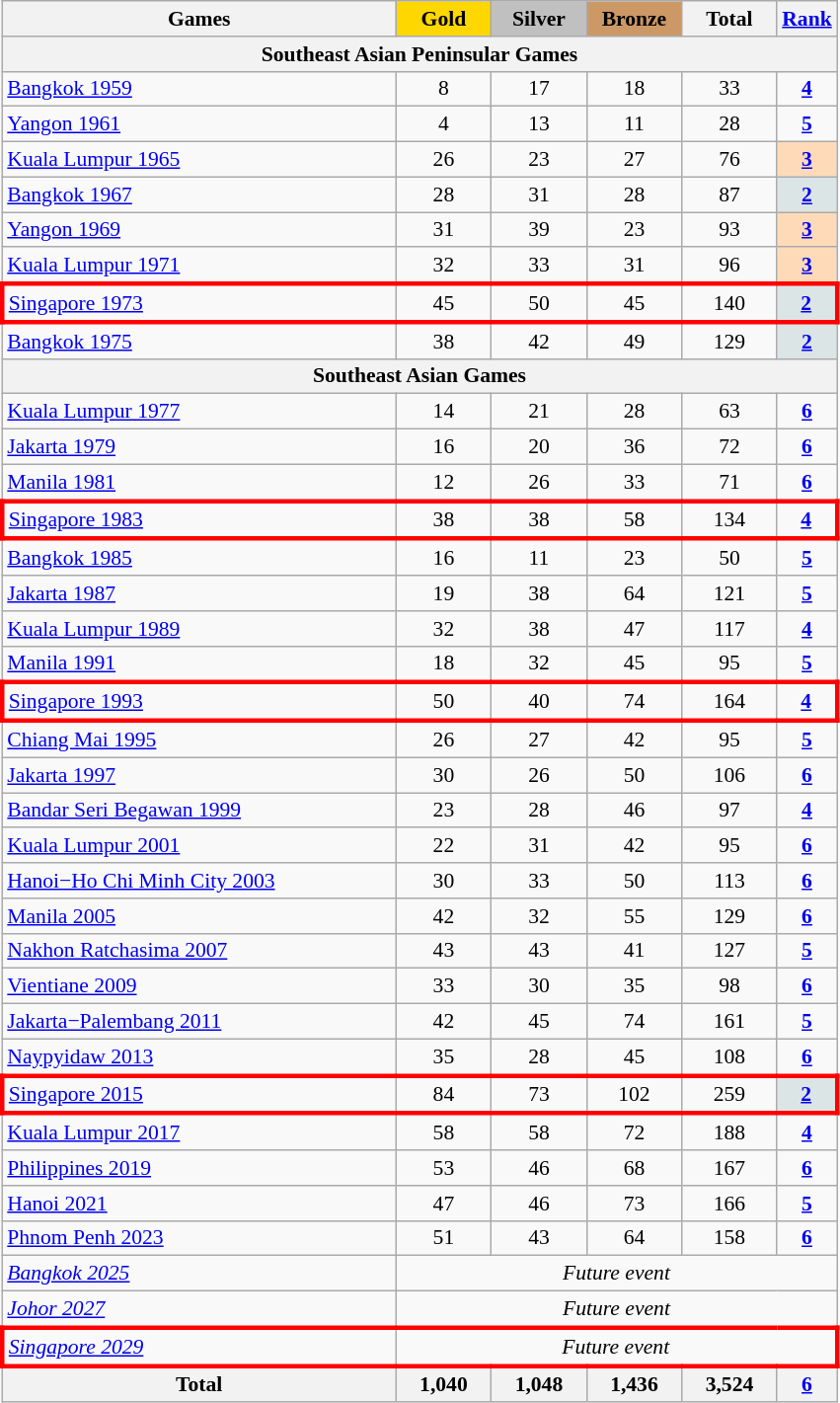<table class="wikitable" style="text-align:center; font-size:90%;">
<tr>
<th style="width:18em;">Games</th>
<th style="width:4em; background:gold;">Gold</th>
<th style="width:4em; background:silver;">Silver</th>
<th style="width:4em; background:#cc9966;">Bronze</th>
<th style="width:4em;">Total</th>
<th style="width:2em;"><a href='#'>Rank</a></th>
</tr>
<tr>
<th colspan=6><strong>Southeast Asian Peninsular Games</strong></th>
</tr>
<tr>
<td align=left> <a href='#'>Bangkok 1959</a></td>
<td>8</td>
<td>17</td>
<td>18</td>
<td>33</td>
<td><a href='#'><strong>4</strong></a></td>
</tr>
<tr>
<td align=left> <a href='#'>Yangon 1961</a></td>
<td>4</td>
<td>13</td>
<td>11</td>
<td>28</td>
<td><a href='#'><strong>5</strong></a></td>
</tr>
<tr>
<td align=left> <a href='#'>Kuala Lumpur 1965</a></td>
<td>26</td>
<td>23</td>
<td>27</td>
<td>76</td>
<td bgcolor=ffdab9><a href='#'><strong>3</strong></a></td>
</tr>
<tr>
<td align=left> <a href='#'>Bangkok 1967</a></td>
<td>28</td>
<td>31</td>
<td>28</td>
<td>87</td>
<td bgcolor=dce5e5><a href='#'><strong>2</strong></a></td>
</tr>
<tr>
<td align=left> <a href='#'>Yangon 1969</a></td>
<td>31</td>
<td>39</td>
<td>23</td>
<td>93</td>
<td bgcolor=ffdab9><a href='#'><strong>3</strong></a></td>
</tr>
<tr>
<td align=left> <a href='#'>Kuala Lumpur 1971</a></td>
<td>32</td>
<td>33</td>
<td>31</td>
<td>96</td>
<td bgcolor=ffdab9><a href='#'><strong>3</strong></a></td>
</tr>
<tr style="border: 3px solid red">
<td align=left> <a href='#'>Singapore 1973</a></td>
<td>45</td>
<td>50</td>
<td>45</td>
<td>140</td>
<td bgcolor=dce5e5><a href='#'><strong>2</strong></a></td>
</tr>
<tr>
<td align=left> <a href='#'>Bangkok 1975</a></td>
<td>38</td>
<td>42</td>
<td>49</td>
<td>129</td>
<td bgcolor=dce5e5><a href='#'><strong>2</strong></a></td>
</tr>
<tr>
<th colspan=6><strong>Southeast Asian Games</strong></th>
</tr>
<tr>
<td align=left> <a href='#'>Kuala Lumpur 1977</a></td>
<td>14</td>
<td>21</td>
<td>28</td>
<td>63</td>
<td><a href='#'><strong>6</strong></a></td>
</tr>
<tr>
<td align=left> <a href='#'>Jakarta 1979</a></td>
<td>16</td>
<td>20</td>
<td>36</td>
<td>72</td>
<td><a href='#'><strong>6</strong></a></td>
</tr>
<tr>
<td align=left> <a href='#'>Manila 1981</a></td>
<td>12</td>
<td>26</td>
<td>33</td>
<td>71</td>
<td><a href='#'><strong>6</strong></a></td>
</tr>
<tr style="border: 3px solid red">
<td align=left> <a href='#'>Singapore 1983</a></td>
<td>38</td>
<td>38</td>
<td>58</td>
<td>134</td>
<td><a href='#'><strong>4</strong></a></td>
</tr>
<tr>
<td align=left> <a href='#'>Bangkok 1985</a></td>
<td>16</td>
<td>11</td>
<td>23</td>
<td>50</td>
<td><a href='#'><strong>5</strong></a></td>
</tr>
<tr>
<td align=left> <a href='#'>Jakarta 1987</a></td>
<td>19</td>
<td>38</td>
<td>64</td>
<td>121</td>
<td><a href='#'><strong>5</strong></a></td>
</tr>
<tr>
<td align=left> <a href='#'>Kuala Lumpur 1989</a></td>
<td>32</td>
<td>38</td>
<td>47</td>
<td>117</td>
<td><a href='#'><strong>4</strong></a></td>
</tr>
<tr>
<td align=left> <a href='#'>Manila 1991</a></td>
<td>18</td>
<td>32</td>
<td>45</td>
<td>95</td>
<td><a href='#'><strong>5</strong></a></td>
</tr>
<tr style="border: 3px solid red">
<td align=left> <a href='#'>Singapore 1993</a></td>
<td>50</td>
<td>40</td>
<td>74</td>
<td>164</td>
<td><a href='#'><strong>4</strong></a></td>
</tr>
<tr>
<td align=left> <a href='#'>Chiang Mai 1995</a></td>
<td>26</td>
<td>27</td>
<td>42</td>
<td>95</td>
<td><a href='#'><strong>5</strong></a></td>
</tr>
<tr>
<td align=left> <a href='#'>Jakarta 1997</a></td>
<td>30</td>
<td>26</td>
<td>50</td>
<td>106</td>
<td><a href='#'><strong>6</strong></a></td>
</tr>
<tr>
<td align=left> <a href='#'>Bandar Seri Begawan 1999</a></td>
<td>23</td>
<td>28</td>
<td>46</td>
<td>97</td>
<td><a href='#'><strong>4</strong></a></td>
</tr>
<tr>
<td align=left> <a href='#'>Kuala Lumpur 2001</a></td>
<td>22</td>
<td>31</td>
<td>42</td>
<td>95</td>
<td><a href='#'><strong>6</strong></a></td>
</tr>
<tr>
<td align=left> <a href='#'>Hanoi−Ho Chi Minh City 2003</a></td>
<td>30</td>
<td>33</td>
<td>50</td>
<td>113</td>
<td><a href='#'><strong>6</strong></a></td>
</tr>
<tr>
<td align=left> <a href='#'>Manila 2005</a></td>
<td>42</td>
<td>32</td>
<td>55</td>
<td>129</td>
<td><a href='#'><strong>6</strong></a></td>
</tr>
<tr>
<td align=left> <a href='#'>Nakhon Ratchasima 2007</a></td>
<td>43</td>
<td>43</td>
<td>41</td>
<td>127</td>
<td><a href='#'><strong>5</strong></a></td>
</tr>
<tr>
<td align=left> <a href='#'>Vientiane 2009</a></td>
<td>33</td>
<td>30</td>
<td>35</td>
<td>98</td>
<td><a href='#'><strong>6</strong></a></td>
</tr>
<tr>
<td align=left> <a href='#'>Jakarta−Palembang 2011</a></td>
<td>42</td>
<td>45</td>
<td>74</td>
<td>161</td>
<td><a href='#'><strong>5</strong></a></td>
</tr>
<tr>
<td align=left> <a href='#'>Naypyidaw 2013</a></td>
<td>35</td>
<td>28</td>
<td>45</td>
<td>108</td>
<td><a href='#'><strong>6</strong></a></td>
</tr>
<tr style="border: 3px solid red">
<td align=left> <a href='#'>Singapore 2015</a></td>
<td>84</td>
<td>73</td>
<td>102</td>
<td>259</td>
<td bgcolor=dce5e5><a href='#'><strong>2</strong></a></td>
</tr>
<tr>
<td align=left> <a href='#'>Kuala Lumpur 2017</a></td>
<td>58</td>
<td>58</td>
<td>72</td>
<td>188</td>
<td><a href='#'><strong>4</strong></a></td>
</tr>
<tr>
<td align=left> <a href='#'>Philippines 2019</a></td>
<td>53</td>
<td>46</td>
<td>68</td>
<td>167</td>
<td><a href='#'><strong>6</strong></a></td>
</tr>
<tr>
<td align=left> <a href='#'>Hanoi 2021</a></td>
<td>47</td>
<td>46</td>
<td>73</td>
<td>166</td>
<td><a href='#'><strong>5</strong></a></td>
</tr>
<tr>
<td align=left> <a href='#'>Phnom Penh 2023</a></td>
<td>51</td>
<td>43</td>
<td>64</td>
<td>158</td>
<td><a href='#'><strong>6</strong></a></td>
</tr>
<tr>
<td align=left> <em><a href='#'>Bangkok 2025</a></em></td>
<td colspan=5><em>Future event</em></td>
</tr>
<tr>
<td align=left> <em><a href='#'>Johor 2027</a></em></td>
<td colspan=5><em>Future event</em></td>
</tr>
<tr style="border: 3px solid red">
<td align=left> <em><a href='#'>Singapore 2029</a></em></td>
<td colspan=5><em>Future event</em></td>
</tr>
<tr>
<th><strong>Total</strong></th>
<th><strong>1,040</strong></th>
<th><strong>1,048</strong></th>
<th><strong>1,436</strong></th>
<th><strong>3,524</strong></th>
<th><strong><a href='#'>6</a></strong></th>
</tr>
</table>
